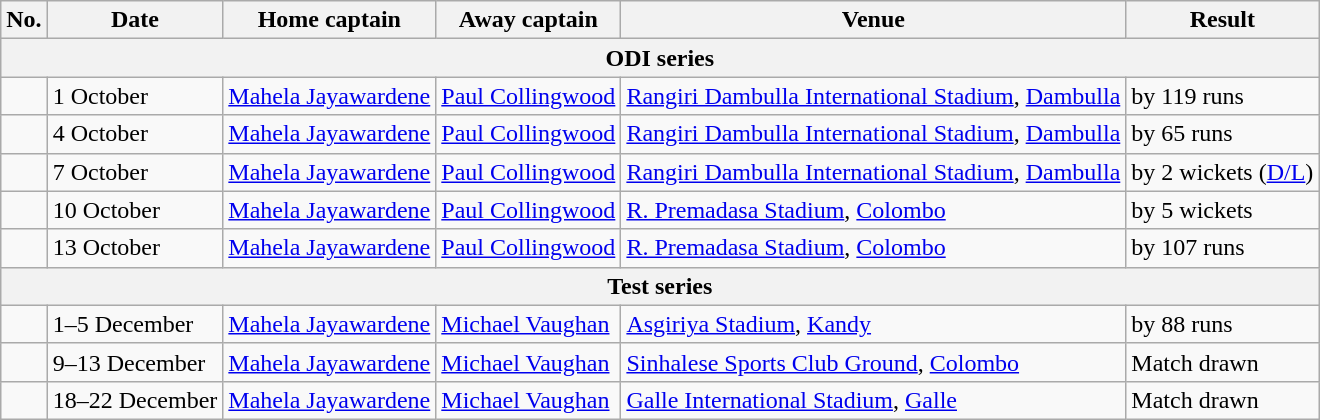<table class="wikitable">
<tr>
<th>No.</th>
<th>Date</th>
<th>Home captain</th>
<th>Away captain</th>
<th>Venue</th>
<th>Result</th>
</tr>
<tr>
<th colspan="6">ODI series</th>
</tr>
<tr>
<td></td>
<td>1 October</td>
<td><a href='#'>Mahela Jayawardene</a></td>
<td><a href='#'>Paul Collingwood</a></td>
<td><a href='#'>Rangiri Dambulla International Stadium</a>, <a href='#'>Dambulla</a></td>
<td> by 119 runs</td>
</tr>
<tr>
<td></td>
<td>4 October</td>
<td><a href='#'>Mahela Jayawardene</a></td>
<td><a href='#'>Paul Collingwood</a></td>
<td><a href='#'>Rangiri Dambulla International Stadium</a>, <a href='#'>Dambulla</a></td>
<td> by 65 runs</td>
</tr>
<tr>
<td></td>
<td>7 October</td>
<td><a href='#'>Mahela Jayawardene</a></td>
<td><a href='#'>Paul Collingwood</a></td>
<td><a href='#'>Rangiri Dambulla International Stadium</a>, <a href='#'>Dambulla</a></td>
<td> by 2 wickets (<a href='#'>D/L</a>)</td>
</tr>
<tr>
<td></td>
<td>10 October</td>
<td><a href='#'>Mahela Jayawardene</a></td>
<td><a href='#'>Paul Collingwood</a></td>
<td><a href='#'>R. Premadasa Stadium</a>, <a href='#'>Colombo</a></td>
<td> by 5 wickets</td>
</tr>
<tr>
<td></td>
<td>13 October</td>
<td><a href='#'>Mahela Jayawardene</a></td>
<td><a href='#'>Paul Collingwood</a></td>
<td><a href='#'>R. Premadasa Stadium</a>, <a href='#'>Colombo</a></td>
<td> by 107 runs</td>
</tr>
<tr>
<th colspan="6">Test series</th>
</tr>
<tr>
<td></td>
<td>1–5 December</td>
<td><a href='#'>Mahela Jayawardene</a></td>
<td><a href='#'>Michael Vaughan</a></td>
<td><a href='#'>Asgiriya Stadium</a>, <a href='#'>Kandy</a></td>
<td> by 88 runs</td>
</tr>
<tr>
<td></td>
<td>9–13 December</td>
<td><a href='#'>Mahela Jayawardene</a></td>
<td><a href='#'>Michael Vaughan</a></td>
<td><a href='#'>Sinhalese Sports Club Ground</a>, <a href='#'>Colombo</a></td>
<td>Match drawn</td>
</tr>
<tr>
<td></td>
<td>18–22 December</td>
<td><a href='#'>Mahela Jayawardene</a></td>
<td><a href='#'>Michael Vaughan</a></td>
<td><a href='#'>Galle International Stadium</a>, <a href='#'>Galle</a></td>
<td>Match drawn</td>
</tr>
</table>
